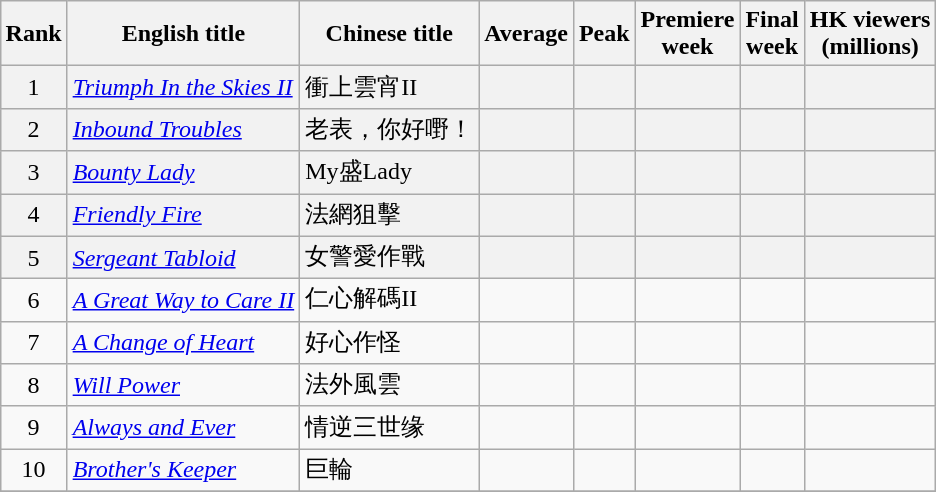<table class="wikitable sortable" style="margin:auto; margin:auto;">
<tr>
<th>Rank</th>
<th>English title</th>
<th>Chinese title</th>
<th>Average</th>
<th>Peak</th>
<th>Premiere<br>week</th>
<th>Final<br>week</th>
<th>HK viewers<br>(millions)</th>
</tr>
<tr ---- bgcolor="#F2F2F2">
<td style="text-align:center;">1</td>
<td><em><a href='#'>Triumph In the Skies II</a></em></td>
<td>衝上雲宵II</td>
<td></td>
<td></td>
<td></td>
<td></td>
<td></td>
</tr>
<tr ---- bgcolor="#F2F2F2">
<td style="text-align:center;">2</td>
<td><em><a href='#'>Inbound Troubles</a></em></td>
<td>老表，你好嘢！</td>
<td></td>
<td></td>
<td></td>
<td></td>
<td></td>
</tr>
<tr ---- bgcolor="#F2F2F2">
<td style="text-align:center;">3</td>
<td><em><a href='#'>Bounty Lady</a></em></td>
<td>My盛Lady</td>
<td></td>
<td></td>
<td></td>
<td></td>
<td></td>
</tr>
<tr ---- bgcolor="#F2F2F2">
<td style="text-align:center;">4</td>
<td><em><a href='#'>Friendly Fire</a></em></td>
<td>法網狙擊</td>
<td></td>
<td></td>
<td></td>
<td></td>
<td></td>
</tr>
<tr ---- bgcolor="#F2F2F2">
<td style="text-align:center;">5</td>
<td><em><a href='#'>Sergeant Tabloid</a></em></td>
<td>女警愛作戰</td>
<td></td>
<td></td>
<td></td>
<td></td>
<td></td>
</tr>
<tr>
<td style="text-align:center;">6</td>
<td><em><a href='#'>A Great Way to Care II</a></em></td>
<td>仁心解碼II</td>
<td></td>
<td></td>
<td></td>
<td></td>
<td></td>
</tr>
<tr>
<td style="text-align:center;">7</td>
<td><em><a href='#'>A Change of Heart</a></em></td>
<td>好心作怪</td>
<td></td>
<td></td>
<td></td>
<td></td>
<td></td>
</tr>
<tr>
<td style="text-align:center;">8</td>
<td><em><a href='#'>Will Power</a></em></td>
<td>法外風雲</td>
<td></td>
<td></td>
<td></td>
<td></td>
<td></td>
</tr>
<tr>
<td style="text-align: center;">9</td>
<td><em><a href='#'>Always and Ever</a></em></td>
<td>情逆三世缘</td>
<td></td>
<td></td>
<td></td>
<td></td>
<td></td>
</tr>
<tr>
<td style="text-align:center;">10</td>
<td><em><a href='#'>Brother's Keeper</a></em></td>
<td>巨輪</td>
<td></td>
<td></td>
<td></td>
<td></td>
<td></td>
</tr>
<tr>
</tr>
</table>
